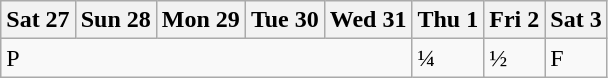<table class="wikitable olympic-schedule table-tennis">
<tr>
<th>Sat 27</th>
<th colspan=2>Sun 28</th>
<th>Mon 29</th>
<th>Tue 30</th>
<th>Wed 31</th>
<th colspan=2>Thu 1</th>
<th>Fri 2</th>
<th>Sat 3</th>
</tr>
<tr>
<td colspan=6 class="prelims">P</td>
<td class="quarterfinals">¼</td>
<td colspan=2 class="semifinals">½</td>
<td class="final">F</td>
</tr>
</table>
